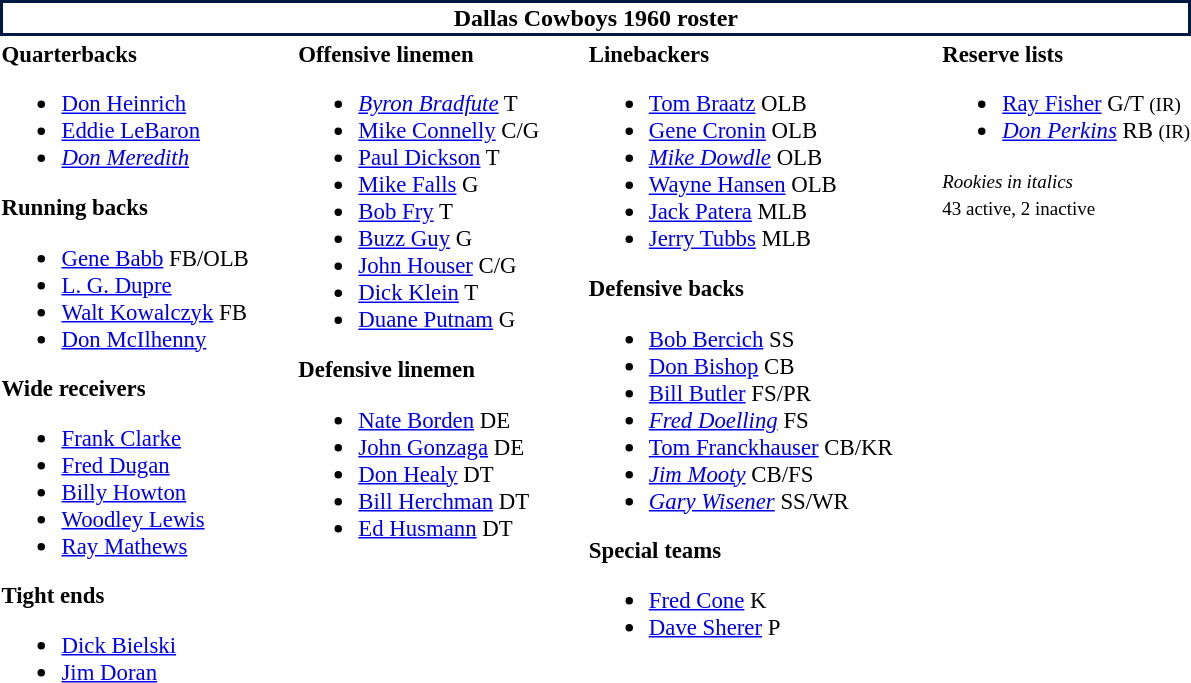<table class="toccolours" style="text-align: left;">
<tr>
<th colspan="7" style="background:#FFFFFF; color:black; border: 2px solid #001942; text-align: center;">Dallas Cowboys 1960 roster</th>
</tr>
<tr>
<td style="font-size: 95%;" valign="top"><strong>Quarterbacks</strong><br><ul><li> <a href='#'>Don Heinrich</a></li><li> <a href='#'>Eddie LeBaron</a></li><li> <em><a href='#'>Don Meredith</a></em></li></ul><strong>Running backs</strong><ul><li> <a href='#'>Gene Babb</a> FB/OLB</li><li> <a href='#'>L. G. Dupre</a></li><li> <a href='#'>Walt Kowalczyk</a> FB</li><li> <a href='#'>Don McIlhenny</a></li></ul><strong>Wide receivers</strong><ul><li> <a href='#'>Frank Clarke</a></li><li> <a href='#'>Fred Dugan</a></li><li> <a href='#'>Billy Howton</a></li><li> <a href='#'>Woodley Lewis</a></li><li> <a href='#'>Ray Mathews</a></li></ul><strong>Tight ends</strong><ul><li> <a href='#'>Dick Bielski</a></li><li> <a href='#'>Jim Doran</a></li></ul></td>
<td style="width: 25px;"></td>
<td style="font-size: 95%;" valign="top"><strong>Offensive linemen</strong><br><ul><li> <em><a href='#'>Byron Bradfute</a></em> T</li><li> <a href='#'>Mike Connelly</a> C/G</li><li> <a href='#'>Paul Dickson</a> T</li><li> <a href='#'>Mike Falls</a> G</li><li> <a href='#'>Bob Fry</a> T</li><li> <a href='#'>Buzz Guy</a> G</li><li> <a href='#'>John Houser</a> C/G</li><li> <a href='#'>Dick Klein</a> T</li><li> <a href='#'>Duane Putnam</a> G</li></ul><strong>Defensive linemen</strong><ul><li> <a href='#'>Nate Borden</a> DE</li><li> <a href='#'>John Gonzaga</a> DE</li><li> <a href='#'>Don Healy</a> DT</li><li> <a href='#'>Bill Herchman</a> DT</li><li> <a href='#'>Ed Husmann</a> DT</li></ul></td>
<td style="width: 25px;"></td>
<td style="font-size: 95%;" valign="top"><strong>Linebackers</strong><br><ul><li> <a href='#'>Tom Braatz</a> OLB</li><li> <a href='#'>Gene Cronin</a> OLB</li><li> <em><a href='#'>Mike Dowdle</a></em> OLB</li><li> <a href='#'>Wayne Hansen</a> OLB</li><li> <a href='#'>Jack Patera</a> MLB</li><li> <a href='#'>Jerry Tubbs</a> MLB</li></ul><strong>Defensive backs</strong><ul><li> <a href='#'>Bob Bercich</a> SS</li><li> <a href='#'>Don Bishop</a> CB</li><li> <a href='#'>Bill Butler</a> FS/PR</li><li> <em><a href='#'>Fred Doelling</a></em> FS</li><li> <a href='#'>Tom Franckhauser</a> CB/KR</li><li> <em><a href='#'>Jim Mooty</a></em> CB/FS</li><li> <em><a href='#'>Gary Wisener</a></em> SS/WR</li></ul><strong>Special teams</strong><ul><li> <a href='#'>Fred Cone</a> K</li><li> <a href='#'>Dave Sherer</a> P</li></ul></td>
<td style="width: 25px;"></td>
<td style="font-size: 95%;" valign="top"><strong>Reserve lists</strong><br><ul><li> <a href='#'>Ray Fisher</a> G/T <small>(IR)</small> </li><li> <em><a href='#'>Don Perkins</a></em> RB <small>(IR)</small> </li></ul><small><em>Rookies in italics</em><br>
43 active, 2 inactive</small></td>
</tr>
<tr>
</tr>
</table>
